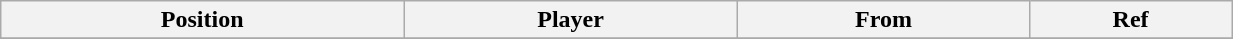<table class="wikitable sortable" style="width:65%; text-align:center; font-size:100%; text-align:left;">
<tr>
<th><strong>Position</strong></th>
<th><strong>Player</strong></th>
<th><strong>From</strong></th>
<th><strong>Ref</strong></th>
</tr>
<tr>
</tr>
</table>
